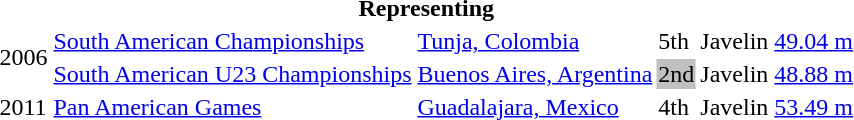<table>
<tr>
<th colspan="6">Representing </th>
</tr>
<tr>
<td rowspan=2>2006</td>
<td><a href='#'>South American Championships</a></td>
<td><a href='#'>Tunja, Colombia</a></td>
<td>5th</td>
<td>Javelin</td>
<td><a href='#'>49.04 m</a></td>
</tr>
<tr>
<td><a href='#'>South American U23 Championships</a></td>
<td><a href='#'>Buenos Aires, Argentina</a></td>
<td bgcolor=silver>2nd</td>
<td>Javelin</td>
<td><a href='#'>48.88 m</a></td>
</tr>
<tr>
<td>2011</td>
<td><a href='#'>Pan American Games</a></td>
<td><a href='#'>Guadalajara, Mexico</a></td>
<td>4th</td>
<td>Javelin</td>
<td><a href='#'>53.49 m</a></td>
</tr>
</table>
